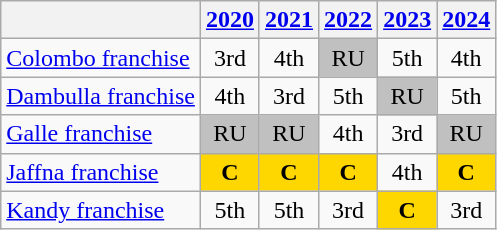<table class="wikitable" style="text-align:center;">
<tr>
<th></th>
<th><a href='#'>2020</a></th>
<th><a href='#'>2021</a></th>
<th><a href='#'>2022</a></th>
<th><a href='#'>2023</a></th>
<th><a href='#'>2024</a></th>
</tr>
<tr>
<td align=left><a href='#'>Colombo franchise</a></td>
<td>3rd</td>
<td>4th</td>
<td style="background:silver;">RU</td>
<td>5th</td>
<td>4th</td>
</tr>
<tr>
<td align=left><a href='#'>Dambulla franchise</a></td>
<td>4th</td>
<td>3rd</td>
<td>5th</td>
<td style="background:silver;">RU</td>
<td>5th</td>
</tr>
<tr>
<td align=left><a href='#'>Galle franchise</a></td>
<td style="background:silver;">RU</td>
<td style="background:silver;">RU</td>
<td>4th</td>
<td>3rd</td>
<td style="background:silver;">RU</td>
</tr>
<tr>
<td align=left><a href='#'>Jaffna franchise</a></td>
<td style="background:gold;"><strong>C</strong></td>
<td style="background:gold;"><strong>C</strong></td>
<td style="background:gold;"><strong>C</strong></td>
<td>4th</td>
<td style="background:gold;"><strong>C</strong></td>
</tr>
<tr>
<td align=left><a href='#'>Kandy franchise</a></td>
<td>5th</td>
<td>5th</td>
<td>3rd</td>
<td style="background:gold;"><strong>C</strong></td>
<td>3rd</td>
</tr>
</table>
